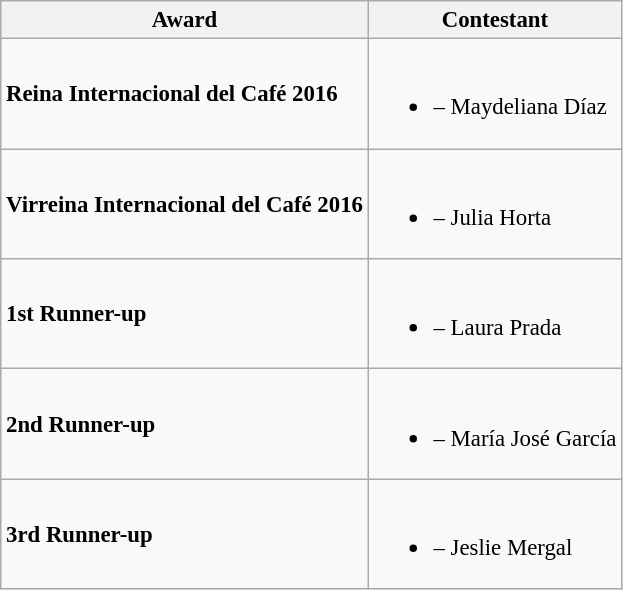<table class="wikitable" style="font-size:95%;">
<tr>
<th>Award</th>
<th>Contestant</th>
</tr>
<tr>
<td><strong>Reina Internacional del Café 2016</strong></td>
<td><br><ul><li><strong></strong> – Maydeliana Díaz</li></ul></td>
</tr>
<tr>
<td><strong>Virreina Internacional del Café 2016</strong></td>
<td><br><ul><li><strong></strong> – Julia Horta</li></ul></td>
</tr>
<tr>
<td><strong>1st Runner-up</strong></td>
<td><br><ul><li><strong></strong> – Laura Prada</li></ul></td>
</tr>
<tr>
<td><strong>2nd Runner-up</strong></td>
<td><br><ul><li><strong></strong> – María José García</li></ul></td>
</tr>
<tr>
<td><strong>3rd Runner-up</strong></td>
<td><br><ul><li><strong></strong> – Jeslie Mergal</li></ul></td>
</tr>
</table>
